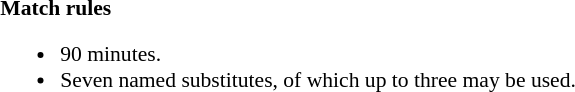<table width=100% style="font-size:90%">
<tr>
<td></td>
<td style="width:60%; vertical-align:top;"><br><strong>Match rules</strong><ul><li>90 minutes.</li><li>Seven named substitutes, of which up to three may be used.</li></ul></td>
</tr>
</table>
